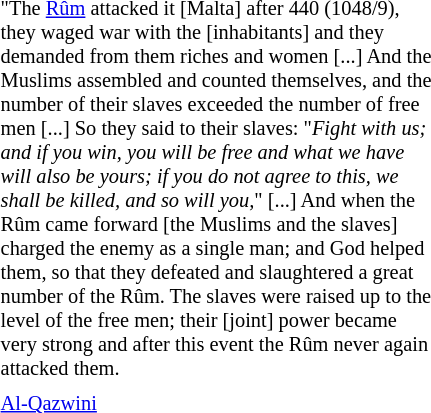<table class="toccolours" style="float: right; margin-left: 1em; margin-right: 1em; font-size: 85%;  color:black; width:300px; max-width: 40%;" cellspacing="5">
<tr>
<td style="text-align: left;">"The <a href='#'>Rûm</a> attacked it [Malta] after 440 (1048/9), they waged war with the [inhabitants] and they demanded from them riches and women [...] And the Muslims assembled and counted themselves, and the number of their slaves exceeded the number of free men [...] So they said to their slaves: "<em>Fight with us; and if you win, you will be free and what we have will also be yours; if you do not agree to this, we shall be killed, and so will you,</em>" [...] And when the Rûm came forward [the Muslims and the slaves] charged the enemy as a single man; and God helped them, so that they defeated and slaughtered a great number of the Rûm. The slaves were raised up to the level of the free men; their [joint] power became very strong and after this event the Rûm never again attacked them.</td>
</tr>
<tr>
<td style="text-align: left;"><a href='#'>Al-Qazwini</a></td>
</tr>
</table>
